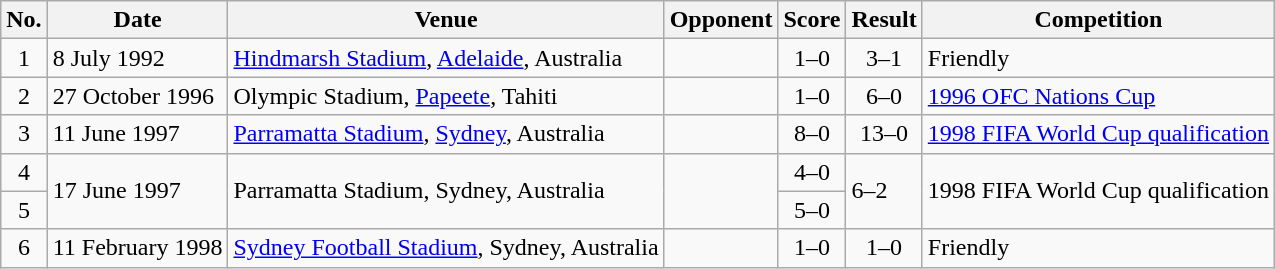<table class="wikitable sortable">
<tr>
<th scope="col">No.</th>
<th scope="col">Date</th>
<th scope="col">Venue</th>
<th scope="col">Opponent</th>
<th scope="col">Score</th>
<th scope="col">Result</th>
<th scope="col">Competition</th>
</tr>
<tr>
<td style="text-align:center">1</td>
<td>8 July 1992</td>
<td><a href='#'>Hindmarsh Stadium</a>, <a href='#'>Adelaide</a>, Australia</td>
<td></td>
<td style="text-align:center">1–0</td>
<td style="text-align:center">3–1</td>
<td>Friendly</td>
</tr>
<tr>
<td style="text-align:center">2</td>
<td>27 October 1996</td>
<td>Olympic Stadium, <a href='#'>Papeete</a>, Tahiti</td>
<td></td>
<td style="text-align:center">1–0</td>
<td style="text-align:center">6–0</td>
<td><a href='#'>1996 OFC Nations Cup</a></td>
</tr>
<tr>
<td style="text-align:center">3</td>
<td>11 June 1997</td>
<td><a href='#'>Parramatta Stadium</a>, <a href='#'>Sydney</a>, Australia</td>
<td></td>
<td style="text-align:center">8–0</td>
<td style="text-align:center">13–0</td>
<td><a href='#'>1998 FIFA World Cup qualification</a></td>
</tr>
<tr>
<td style="text-align:center">4</td>
<td rowspan="2">17 June 1997</td>
<td rowspan="2">Parramatta Stadium, Sydney, Australia</td>
<td rowspan="2"></td>
<td style="text-align:center">4–0</td>
<td rowspan="2">6–2</td>
<td rowspan="2">1998 FIFA World Cup qualification</td>
</tr>
<tr>
<td style="text-align:center">5</td>
<td style="text-align:center">5–0</td>
</tr>
<tr>
<td style="text-align:center">6</td>
<td>11 February 1998</td>
<td><a href='#'>Sydney Football Stadium</a>, Sydney, Australia</td>
<td></td>
<td style="text-align:center">1–0</td>
<td style="text-align:center">1–0</td>
<td>Friendly</td>
</tr>
</table>
